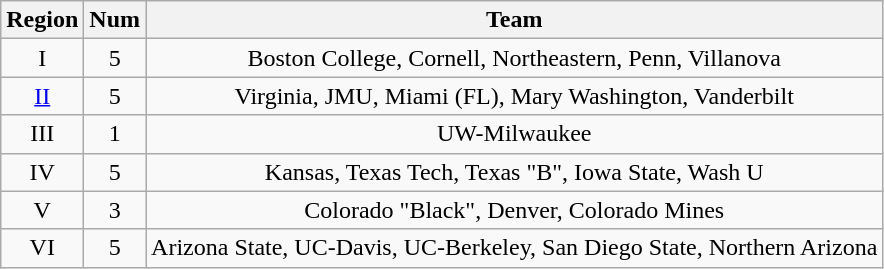<table class="wikitable sortable" style="text-align:center">
<tr>
<th>Region</th>
<th>Num</th>
<th>Team</th>
</tr>
<tr>
<td>I</td>
<td>5</td>
<td>Boston College, Cornell, Northeastern, Penn, Villanova</td>
</tr>
<tr>
<td><a href='#'>II</a></td>
<td>5</td>
<td>Virginia, JMU, Miami (FL), Mary Washington, Vanderbilt</td>
</tr>
<tr>
<td>III</td>
<td>1</td>
<td>UW-Milwaukee</td>
</tr>
<tr>
<td>IV</td>
<td>5</td>
<td>Kansas, Texas Tech, Texas "B", Iowa State, Wash U</td>
</tr>
<tr>
<td>V</td>
<td>3</td>
<td>Colorado "Black", Denver, Colorado Mines</td>
</tr>
<tr>
<td>VI</td>
<td>5</td>
<td>Arizona State, UC-Davis, UC-Berkeley, San Diego State, Northern Arizona</td>
</tr>
</table>
